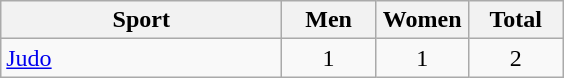<table class="wikitable sortable" style="text-align:center;">
<tr>
<th width="180">Sport</th>
<th width="55">Men</th>
<th width="55">Women</th>
<th width="55">Total</th>
</tr>
<tr>
<td align="left"><a href='#'>Judo</a></td>
<td>1</td>
<td>1</td>
<td>2</td>
</tr>
</table>
